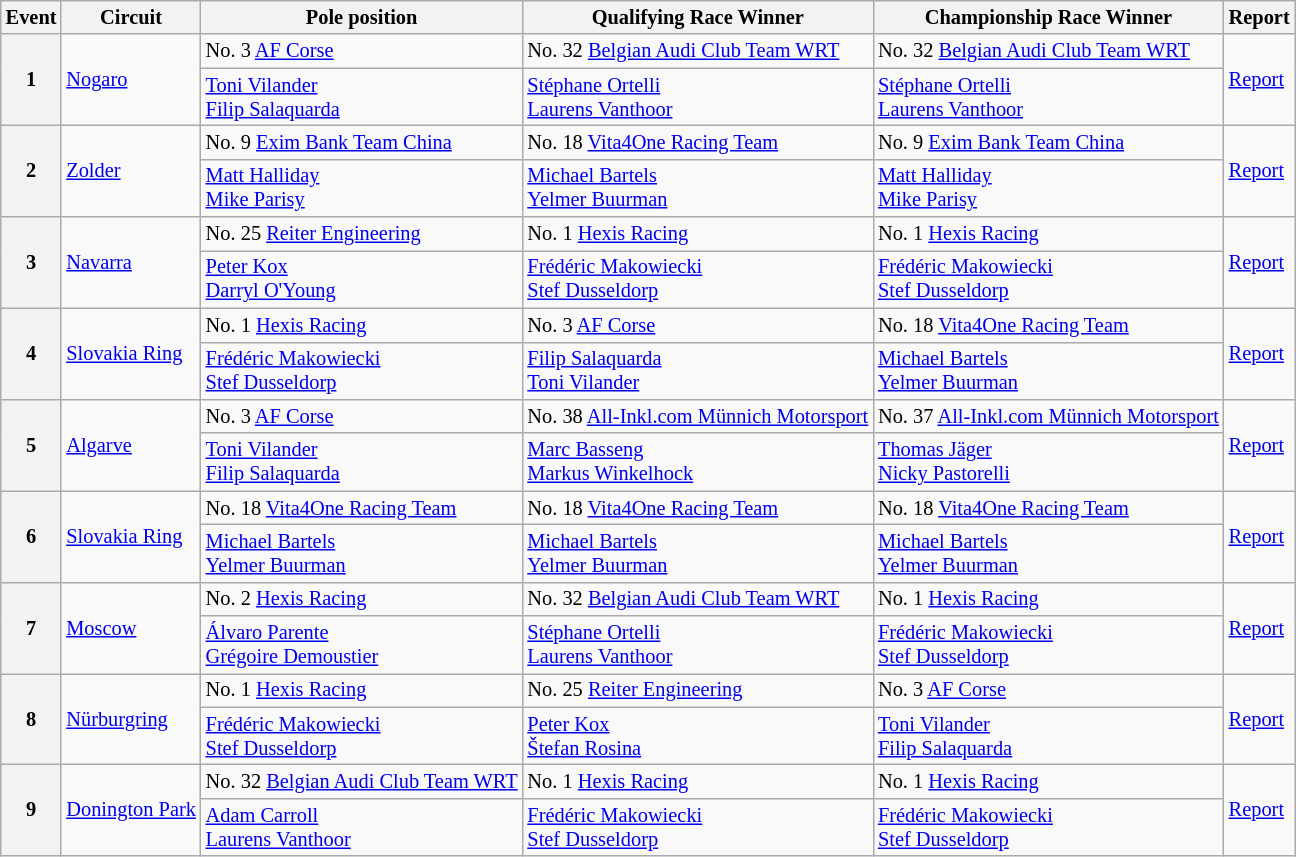<table class="wikitable" style="font-size: 85%;">
<tr>
<th>Event</th>
<th>Circuit</th>
<th>Pole position</th>
<th>Qualifying Race Winner</th>
<th>Championship Race Winner</th>
<th>Report</th>
</tr>
<tr>
<th rowspan=2>1</th>
<td rowspan=2> <a href='#'>Nogaro</a></td>
<td> No. 3 <a href='#'>AF Corse</a></td>
<td> No. 32 <a href='#'>Belgian Audi Club Team WRT</a></td>
<td> No. 32 <a href='#'>Belgian Audi Club Team WRT</a></td>
<td rowspan=2><a href='#'>Report</a></td>
</tr>
<tr>
<td> <a href='#'>Toni Vilander</a><br> <a href='#'>Filip Salaquarda</a></td>
<td> <a href='#'>Stéphane Ortelli</a><br> <a href='#'>Laurens Vanthoor</a></td>
<td> <a href='#'>Stéphane Ortelli</a><br> <a href='#'>Laurens Vanthoor</a></td>
</tr>
<tr>
<th rowspan=2>2</th>
<td rowspan=2> <a href='#'>Zolder</a></td>
<td> No. 9 <a href='#'>Exim Bank Team China</a></td>
<td> No. 18 <a href='#'>Vita4One Racing Team</a></td>
<td> No. 9 <a href='#'>Exim Bank Team China</a></td>
<td rowspan=2><a href='#'>Report</a></td>
</tr>
<tr>
<td> <a href='#'>Matt Halliday</a> <br> <a href='#'>Mike Parisy</a></td>
<td> <a href='#'>Michael Bartels</a><br> <a href='#'>Yelmer Buurman</a></td>
<td> <a href='#'>Matt Halliday</a><br> <a href='#'>Mike Parisy</a></td>
</tr>
<tr>
<th rowspan=2>3</th>
<td rowspan=2> <a href='#'>Navarra</a></td>
<td> No. 25 <a href='#'>Reiter Engineering</a></td>
<td> No. 1 <a href='#'>Hexis Racing</a></td>
<td> No. 1 <a href='#'>Hexis Racing</a></td>
<td rowspan=2><a href='#'>Report</a></td>
</tr>
<tr>
<td> <a href='#'>Peter Kox</a><br> <a href='#'>Darryl O'Young</a></td>
<td> <a href='#'>Frédéric Makowiecki</a><br> <a href='#'>Stef Dusseldorp</a></td>
<td> <a href='#'>Frédéric Makowiecki</a><br> <a href='#'>Stef Dusseldorp</a></td>
</tr>
<tr>
<th rowspan=2>4</th>
<td rowspan=2> <a href='#'>Slovakia Ring</a></td>
<td> No. 1 <a href='#'>Hexis Racing</a></td>
<td> No. 3 <a href='#'>AF Corse</a></td>
<td> No. 18 <a href='#'>Vita4One Racing Team</a></td>
<td rowspan=2><a href='#'>Report</a></td>
</tr>
<tr>
<td> <a href='#'>Frédéric Makowiecki</a><br> <a href='#'>Stef Dusseldorp</a></td>
<td> <a href='#'>Filip Salaquarda</a><br> <a href='#'>Toni Vilander</a></td>
<td> <a href='#'>Michael Bartels</a><br> <a href='#'>Yelmer Buurman</a></td>
</tr>
<tr>
<th rowspan=2>5</th>
<td rowspan=2> <a href='#'>Algarve</a></td>
<td> No. 3 <a href='#'>AF Corse</a></td>
<td> No. 38 <a href='#'>All-Inkl.com Münnich Motorsport</a></td>
<td> No. 37 <a href='#'>All-Inkl.com Münnich Motorsport</a></td>
<td rowspan=2><a href='#'>Report</a></td>
</tr>
<tr>
<td> <a href='#'>Toni Vilander</a><br> <a href='#'>Filip Salaquarda</a></td>
<td> <a href='#'>Marc Basseng</a><br> <a href='#'>Markus Winkelhock</a></td>
<td> <a href='#'>Thomas Jäger</a><br> <a href='#'>Nicky Pastorelli</a></td>
</tr>
<tr>
<th rowspan=2>6</th>
<td rowspan=2> <a href='#'>Slovakia Ring</a></td>
<td> No. 18 <a href='#'>Vita4One Racing Team</a></td>
<td> No. 18 <a href='#'>Vita4One Racing Team</a></td>
<td> No. 18 <a href='#'>Vita4One Racing Team</a></td>
<td rowspan=2><a href='#'>Report</a></td>
</tr>
<tr>
<td> <a href='#'>Michael Bartels</a><br> <a href='#'>Yelmer Buurman</a></td>
<td> <a href='#'>Michael Bartels</a><br> <a href='#'>Yelmer Buurman</a></td>
<td> <a href='#'>Michael Bartels</a><br> <a href='#'>Yelmer Buurman</a></td>
</tr>
<tr>
<th rowspan=2>7</th>
<td rowspan=2> <a href='#'>Moscow</a></td>
<td> No. 2 <a href='#'>Hexis Racing</a></td>
<td> No. 32 <a href='#'>Belgian Audi Club Team WRT</a></td>
<td> No. 1 <a href='#'>Hexis Racing</a></td>
<td rowspan=2><a href='#'>Report</a></td>
</tr>
<tr>
<td> <a href='#'>Álvaro Parente</a> <br> <a href='#'>Grégoire Demoustier</a></td>
<td> <a href='#'>Stéphane Ortelli</a><br> <a href='#'>Laurens Vanthoor</a></td>
<td> <a href='#'>Frédéric Makowiecki</a><br> <a href='#'>Stef Dusseldorp</a></td>
</tr>
<tr>
<th rowspan=2>8</th>
<td rowspan=2> <a href='#'>Nürburgring</a></td>
<td> No. 1 <a href='#'>Hexis Racing</a></td>
<td> No. 25 <a href='#'>Reiter Engineering</a></td>
<td> No. 3 <a href='#'>AF Corse</a></td>
<td rowspan=2><a href='#'>Report</a></td>
</tr>
<tr>
<td> <a href='#'>Frédéric Makowiecki</a><br> <a href='#'>Stef Dusseldorp</a></td>
<td> <a href='#'>Peter Kox</a><br> <a href='#'>Štefan Rosina</a></td>
<td> <a href='#'>Toni Vilander</a><br> <a href='#'>Filip Salaquarda</a></td>
</tr>
<tr>
<th rowspan=2>9</th>
<td rowspan=2> <a href='#'>Donington Park</a></td>
<td> No. 32 <a href='#'>Belgian Audi Club Team WRT</a></td>
<td> No. 1 <a href='#'>Hexis Racing</a></td>
<td> No. 1 <a href='#'>Hexis Racing</a></td>
<td rowspan=2><a href='#'>Report</a></td>
</tr>
<tr>
<td> <a href='#'>Adam Carroll</a><br> <a href='#'>Laurens Vanthoor</a></td>
<td> <a href='#'>Frédéric Makowiecki</a><br> <a href='#'>Stef Dusseldorp</a></td>
<td> <a href='#'>Frédéric Makowiecki</a><br> <a href='#'>Stef Dusseldorp</a></td>
</tr>
</table>
